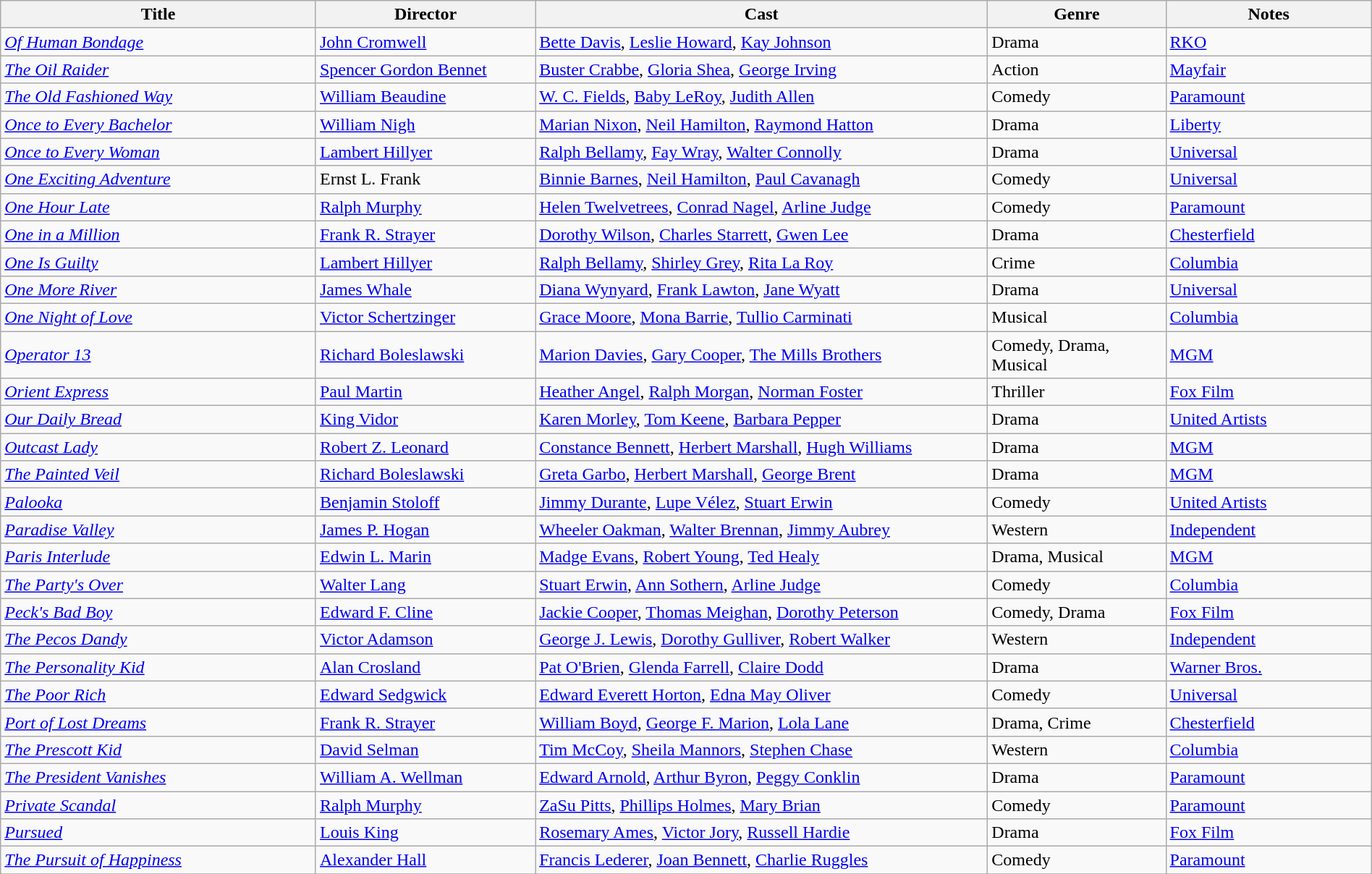<table class="wikitable" style="width:100%;">
<tr>
<th style="width:23%;">Title</th>
<th style="width:16%;">Director</th>
<th style="width:33%;">Cast</th>
<th style="width:13%;">Genre</th>
<th style="width:15%;">Notes</th>
</tr>
<tr>
<td><em><a href='#'>Of Human Bondage</a></em></td>
<td><a href='#'>John Cromwell</a></td>
<td><a href='#'>Bette Davis</a>, <a href='#'>Leslie Howard</a>, <a href='#'>Kay Johnson</a></td>
<td>Drama</td>
<td><a href='#'>RKO</a></td>
</tr>
<tr>
<td><em><a href='#'>The Oil Raider</a></em></td>
<td><a href='#'>Spencer Gordon Bennet</a></td>
<td><a href='#'>Buster Crabbe</a>, <a href='#'>Gloria Shea</a>, <a href='#'>George Irving</a></td>
<td>Action</td>
<td><a href='#'>Mayfair</a></td>
</tr>
<tr>
<td><em><a href='#'>The Old Fashioned Way</a></em></td>
<td><a href='#'>William Beaudine</a></td>
<td><a href='#'>W. C. Fields</a>, <a href='#'>Baby LeRoy</a>, <a href='#'>Judith Allen</a></td>
<td>Comedy</td>
<td><a href='#'>Paramount</a></td>
</tr>
<tr>
<td><em><a href='#'>Once to Every Bachelor</a></em></td>
<td><a href='#'>William Nigh</a></td>
<td><a href='#'>Marian Nixon</a>, <a href='#'>Neil Hamilton</a>, <a href='#'>Raymond Hatton</a></td>
<td>Drama</td>
<td><a href='#'>Liberty</a></td>
</tr>
<tr>
<td><em><a href='#'>Once to Every Woman</a></em></td>
<td><a href='#'>Lambert Hillyer</a></td>
<td><a href='#'>Ralph Bellamy</a>, <a href='#'>Fay Wray</a>, <a href='#'>Walter Connolly</a></td>
<td>Drama</td>
<td><a href='#'>Universal</a></td>
</tr>
<tr>
<td><em><a href='#'>One Exciting Adventure</a></em></td>
<td>Ernst L. Frank</td>
<td><a href='#'>Binnie Barnes</a>, <a href='#'>Neil Hamilton</a>, <a href='#'>Paul Cavanagh</a></td>
<td>Comedy</td>
<td><a href='#'>Universal</a></td>
</tr>
<tr>
<td><em><a href='#'>One Hour Late</a></em></td>
<td><a href='#'>Ralph Murphy</a></td>
<td><a href='#'>Helen Twelvetrees</a>, <a href='#'>Conrad Nagel</a>, <a href='#'>Arline Judge</a></td>
<td>Comedy</td>
<td><a href='#'>Paramount</a></td>
</tr>
<tr>
<td><em><a href='#'>One in a Million</a></em></td>
<td><a href='#'>Frank R. Strayer</a></td>
<td><a href='#'>Dorothy Wilson</a>, <a href='#'>Charles Starrett</a>, <a href='#'>Gwen Lee</a></td>
<td>Drama</td>
<td><a href='#'>Chesterfield</a></td>
</tr>
<tr>
<td><em><a href='#'>One Is Guilty</a></em></td>
<td><a href='#'>Lambert Hillyer</a></td>
<td><a href='#'>Ralph Bellamy</a>, <a href='#'>Shirley Grey</a>, <a href='#'>Rita La Roy</a></td>
<td>Crime</td>
<td><a href='#'>Columbia</a></td>
</tr>
<tr>
<td><em><a href='#'>One More River</a></em></td>
<td><a href='#'>James Whale</a></td>
<td><a href='#'>Diana Wynyard</a>, <a href='#'>Frank Lawton</a>, <a href='#'>Jane Wyatt</a></td>
<td>Drama</td>
<td><a href='#'>Universal</a></td>
</tr>
<tr>
<td><em><a href='#'>One Night of Love</a></em></td>
<td><a href='#'>Victor Schertzinger</a></td>
<td><a href='#'>Grace Moore</a>, <a href='#'>Mona Barrie</a>, <a href='#'>Tullio Carminati</a></td>
<td>Musical</td>
<td><a href='#'>Columbia</a></td>
</tr>
<tr>
<td><em><a href='#'>Operator 13</a></em></td>
<td><a href='#'>Richard Boleslawski</a></td>
<td><a href='#'>Marion Davies</a>, <a href='#'>Gary Cooper</a>, <a href='#'>The Mills Brothers</a></td>
<td>Comedy, Drama, Musical</td>
<td><a href='#'>MGM</a></td>
</tr>
<tr>
<td><em><a href='#'>Orient Express</a></em></td>
<td><a href='#'>Paul Martin</a></td>
<td><a href='#'>Heather Angel</a>, <a href='#'>Ralph Morgan</a>, <a href='#'>Norman Foster</a></td>
<td>Thriller</td>
<td><a href='#'>Fox Film</a></td>
</tr>
<tr>
<td><em><a href='#'>Our Daily Bread</a></em></td>
<td><a href='#'>King Vidor</a></td>
<td><a href='#'>Karen Morley</a>, <a href='#'>Tom Keene</a>, <a href='#'>Barbara Pepper</a></td>
<td>Drama</td>
<td><a href='#'>United Artists</a></td>
</tr>
<tr>
<td><em><a href='#'>Outcast Lady</a></em></td>
<td><a href='#'>Robert Z. Leonard</a></td>
<td><a href='#'>Constance Bennett</a>, <a href='#'>Herbert Marshall</a>, <a href='#'>Hugh Williams</a></td>
<td>Drama</td>
<td><a href='#'>MGM</a></td>
</tr>
<tr>
<td><em><a href='#'>The Painted Veil</a></em></td>
<td><a href='#'>Richard Boleslawski</a></td>
<td><a href='#'>Greta Garbo</a>, <a href='#'>Herbert Marshall</a>, <a href='#'>George Brent</a></td>
<td>Drama</td>
<td><a href='#'>MGM</a></td>
</tr>
<tr>
<td><em><a href='#'>Palooka</a></em></td>
<td><a href='#'>Benjamin Stoloff</a></td>
<td><a href='#'>Jimmy Durante</a>, <a href='#'>Lupe Vélez</a>, <a href='#'>Stuart Erwin</a></td>
<td>Comedy</td>
<td><a href='#'>United Artists</a></td>
</tr>
<tr>
<td><em><a href='#'>Paradise Valley</a></em></td>
<td><a href='#'>James P. Hogan</a></td>
<td><a href='#'>Wheeler Oakman</a>, <a href='#'>Walter Brennan</a>, <a href='#'>Jimmy Aubrey</a></td>
<td>Western</td>
<td><a href='#'>Independent</a></td>
</tr>
<tr>
<td><em><a href='#'>Paris Interlude</a></em></td>
<td><a href='#'>Edwin L. Marin</a></td>
<td><a href='#'>Madge Evans</a>, <a href='#'>Robert Young</a>, <a href='#'>Ted Healy</a></td>
<td>Drama, Musical</td>
<td><a href='#'>MGM</a></td>
</tr>
<tr>
<td><em><a href='#'>The Party's Over</a></em></td>
<td><a href='#'>Walter Lang</a></td>
<td><a href='#'>Stuart Erwin</a>, <a href='#'>Ann Sothern</a>, <a href='#'>Arline Judge</a></td>
<td>Comedy</td>
<td><a href='#'>Columbia</a></td>
</tr>
<tr>
<td><em><a href='#'>Peck's Bad Boy</a></em></td>
<td><a href='#'>Edward F. Cline</a></td>
<td><a href='#'>Jackie Cooper</a>, <a href='#'>Thomas Meighan</a>, <a href='#'>Dorothy Peterson</a></td>
<td>Comedy, Drama</td>
<td><a href='#'>Fox Film</a></td>
</tr>
<tr>
<td><em><a href='#'>The Pecos Dandy</a></em></td>
<td><a href='#'>Victor Adamson</a></td>
<td><a href='#'>George J. Lewis</a>, <a href='#'>Dorothy Gulliver</a>, <a href='#'>Robert Walker</a></td>
<td>Western</td>
<td><a href='#'>Independent</a></td>
</tr>
<tr>
<td><em><a href='#'>The Personality Kid</a></em></td>
<td><a href='#'>Alan Crosland</a></td>
<td><a href='#'>Pat O'Brien</a>, <a href='#'>Glenda Farrell</a>, <a href='#'>Claire Dodd</a></td>
<td>Drama</td>
<td><a href='#'>Warner Bros.</a></td>
</tr>
<tr>
<td><em><a href='#'>The Poor Rich</a></em></td>
<td><a href='#'>Edward Sedgwick</a></td>
<td><a href='#'>Edward Everett Horton</a>, <a href='#'>Edna May Oliver</a></td>
<td>Comedy</td>
<td><a href='#'>Universal</a></td>
</tr>
<tr>
<td><em><a href='#'>Port of Lost Dreams</a></em></td>
<td><a href='#'>Frank R. Strayer</a></td>
<td><a href='#'>William Boyd</a>, <a href='#'>George F. Marion</a>, <a href='#'>Lola Lane</a></td>
<td>Drama, Crime</td>
<td><a href='#'>Chesterfield</a></td>
</tr>
<tr>
<td><em><a href='#'>The Prescott Kid</a></em></td>
<td><a href='#'>David Selman</a></td>
<td><a href='#'>Tim McCoy</a>, <a href='#'>Sheila Mannors</a>, <a href='#'>Stephen Chase</a></td>
<td>Western</td>
<td><a href='#'>Columbia</a></td>
</tr>
<tr>
<td><em><a href='#'>The President Vanishes</a></em></td>
<td><a href='#'>William A. Wellman</a></td>
<td><a href='#'>Edward Arnold</a>, <a href='#'>Arthur Byron</a>, <a href='#'>Peggy Conklin</a></td>
<td>Drama</td>
<td><a href='#'>Paramount</a></td>
</tr>
<tr>
<td><em><a href='#'>Private Scandal</a></em></td>
<td><a href='#'>Ralph Murphy</a></td>
<td><a href='#'>ZaSu Pitts</a>, <a href='#'>Phillips Holmes</a>, <a href='#'>Mary Brian</a></td>
<td>Comedy</td>
<td><a href='#'>Paramount</a></td>
</tr>
<tr>
<td><em><a href='#'>Pursued</a></em></td>
<td><a href='#'>Louis King</a></td>
<td><a href='#'>Rosemary Ames</a>, <a href='#'>Victor Jory</a>, <a href='#'>Russell Hardie</a></td>
<td>Drama</td>
<td><a href='#'>Fox Film</a></td>
</tr>
<tr>
<td><em><a href='#'>The Pursuit of Happiness</a></em></td>
<td><a href='#'>Alexander Hall</a></td>
<td><a href='#'>Francis Lederer</a>, <a href='#'>Joan Bennett</a>, <a href='#'>Charlie Ruggles</a></td>
<td>Comedy</td>
<td><a href='#'>Paramount</a></td>
</tr>
<tr>
</tr>
</table>
